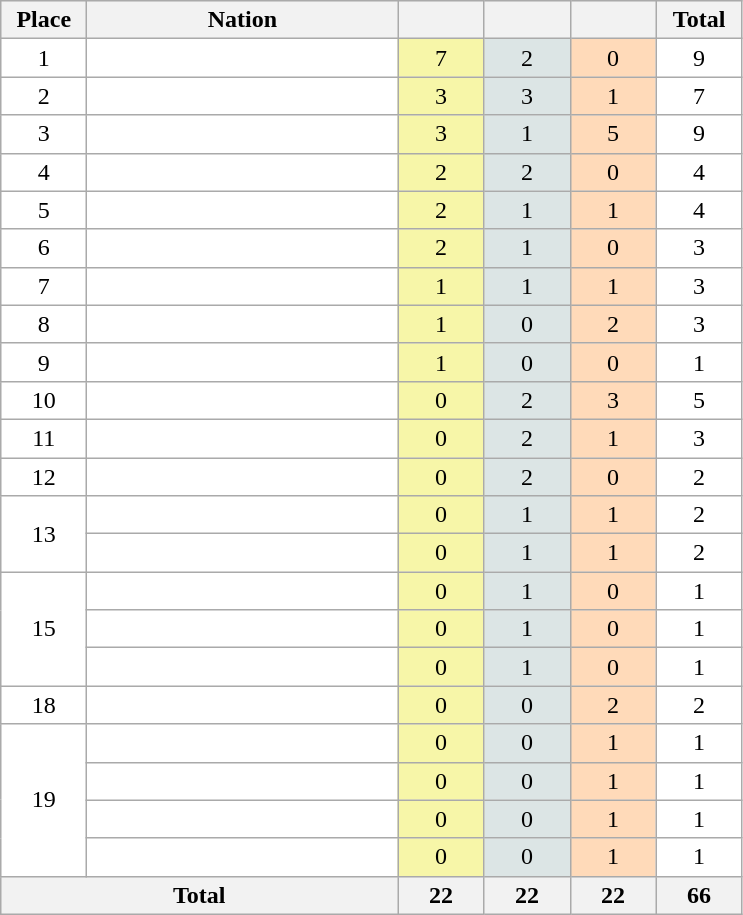<table class="wikitable" style="border:1px solid #AAAAAA">
<tr bgcolor="#EFEFEF">
<th width=50>Place</th>
<th width=200>Nation</th>
<th width=50></th>
<th width=50></th>
<th width=50></th>
<th width=50>Total</th>
</tr>
<tr align=center bgcolor="#FFFFFF">
<td>1</td>
<td align="left"></td>
<td style="background:#F7F6A8;">7</td>
<td style="background:#DCE5E5;">2</td>
<td style="background:#FFDAB9;">0</td>
<td>9</td>
</tr>
<tr align=center bgcolor="#FFFFFF">
<td>2</td>
<td align="left"></td>
<td style="background:#F7F6A8;">3</td>
<td style="background:#DCE5E5;">3</td>
<td style="background:#FFDAB9;">1</td>
<td>7</td>
</tr>
<tr align=center bgcolor="#FFFFFF">
<td>3</td>
<td align="left"></td>
<td style="background:#F7F6A8;">3</td>
<td style="background:#DCE5E5;">1</td>
<td style="background:#FFDAB9;">5</td>
<td>9</td>
</tr>
<tr align=center bgcolor="#FFFFFF">
<td>4</td>
<td align="left"></td>
<td style="background:#F7F6A8;">2</td>
<td style="background:#DCE5E5;">2</td>
<td style="background:#FFDAB9;">0</td>
<td>4</td>
</tr>
<tr align=center bgcolor="#FFFFFF">
<td>5</td>
<td align="left"></td>
<td style="background:#F7F6A8;">2</td>
<td style="background:#DCE5E5;">1</td>
<td style="background:#FFDAB9;">1</td>
<td>4</td>
</tr>
<tr align=center bgcolor="#FFFFFF">
<td>6</td>
<td align="left"></td>
<td style="background:#F7F6A8;">2</td>
<td style="background:#DCE5E5;">1</td>
<td style="background:#FFDAB9;">0</td>
<td>3</td>
</tr>
<tr align=center bgcolor="#FFFFFF">
<td>7</td>
<td align="left"></td>
<td style="background:#F7F6A8;">1</td>
<td style="background:#DCE5E5;">1</td>
<td style="background:#FFDAB9;">1</td>
<td>3</td>
</tr>
<tr align=center bgcolor="#FFFFFF">
<td>8</td>
<td align="left"></td>
<td style="background:#F7F6A8;">1</td>
<td style="background:#DCE5E5;">0</td>
<td style="background:#FFDAB9;">2</td>
<td>3</td>
</tr>
<tr align=center bgcolor="#FFFFFF">
<td>9</td>
<td align="left"></td>
<td style="background:#F7F6A8;">1</td>
<td style="background:#DCE5E5;">0</td>
<td style="background:#FFDAB9;">0</td>
<td>1</td>
</tr>
<tr align=center bgcolor="#FFFFFF">
<td>10</td>
<td align="left"></td>
<td style="background:#F7F6A8;">0</td>
<td style="background:#DCE5E5;">2</td>
<td style="background:#FFDAB9;">3</td>
<td>5</td>
</tr>
<tr align=center bgcolor="#FFFFFF">
<td>11</td>
<td align="left"></td>
<td style="background:#F7F6A8;">0</td>
<td style="background:#DCE5E5;">2</td>
<td style="background:#FFDAB9;">1</td>
<td>3</td>
</tr>
<tr align=center bgcolor="#FFFFFF">
<td>12</td>
<td align="left"></td>
<td style="background:#F7F6A8;">0</td>
<td style="background:#DCE5E5;">2</td>
<td style="background:#FFDAB9;">0</td>
<td>2</td>
</tr>
<tr align=center bgcolor="#FFFFFF">
<td rowspan=2>13</td>
<td align="left"></td>
<td style="background:#F7F6A8;">0</td>
<td style="background:#DCE5E5;">1</td>
<td style="background:#FFDAB9;">1</td>
<td>2</td>
</tr>
<tr align=center bgcolor="#FFFFFF">
<td align="left"></td>
<td style="background:#F7F6A8;">0</td>
<td style="background:#DCE5E5;">1</td>
<td style="background:#FFDAB9;">1</td>
<td>2</td>
</tr>
<tr align=center bgcolor="#FFFFFF">
<td rowspan=3>15</td>
<td align="left"></td>
<td style="background:#F7F6A8;">0</td>
<td style="background:#DCE5E5;">1</td>
<td style="background:#FFDAB9;">0</td>
<td>1</td>
</tr>
<tr align=center bgcolor="#FFFFFF">
<td align="left"></td>
<td style="background:#F7F6A8;">0</td>
<td style="background:#DCE5E5;">1</td>
<td style="background:#FFDAB9;">0</td>
<td>1</td>
</tr>
<tr align=center bgcolor="#FFFFFF">
<td align="left"></td>
<td style="background:#F7F6A8;">0</td>
<td style="background:#DCE5E5;">1</td>
<td style="background:#FFDAB9;">0</td>
<td>1</td>
</tr>
<tr align=center bgcolor="#FFFFFF">
<td>18</td>
<td align="left"></td>
<td style="background:#F7F6A8;">0</td>
<td style="background:#DCE5E5;">0</td>
<td style="background:#FFDAB9;">2</td>
<td>2</td>
</tr>
<tr align=center bgcolor="#FFFFFF">
<td rowspan=4>19</td>
<td align="left"></td>
<td style="background:#F7F6A8;">0</td>
<td style="background:#DCE5E5;">0</td>
<td style="background:#FFDAB9;">1</td>
<td>1</td>
</tr>
<tr align=center bgcolor="#FFFFFF">
<td align="left"></td>
<td style="background:#F7F6A8;">0</td>
<td style="background:#DCE5E5;">0</td>
<td style="background:#FFDAB9;">1</td>
<td>1</td>
</tr>
<tr align=center bgcolor="#FFFFFF">
<td align="left"></td>
<td style="background:#F7F6A8;">0</td>
<td style="background:#DCE5E5;">0</td>
<td style="background:#FFDAB9;">1</td>
<td>1</td>
</tr>
<tr align=center bgcolor="#FFFFFF">
<td align="left"></td>
<td style="background:#F7F6A8;">0</td>
<td style="background:#DCE5E5;">0</td>
<td style="background:#FFDAB9;">1</td>
<td>1</td>
</tr>
<tr bgcolor="#EFEFEF">
<th colspan=2>Total</th>
<th>22</th>
<th>22</th>
<th>22</th>
<th>66</th>
</tr>
</table>
